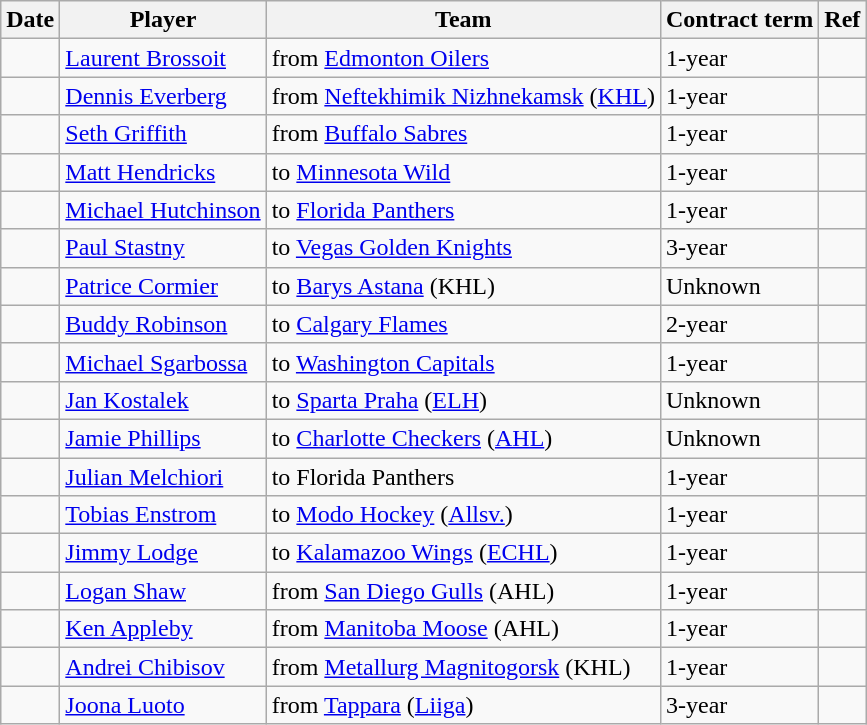<table class="wikitable">
<tr>
<th>Date</th>
<th>Player</th>
<th>Team</th>
<th>Contract term</th>
<th>Ref</th>
</tr>
<tr>
<td></td>
<td><a href='#'>Laurent Brossoit</a></td>
<td>from <a href='#'>Edmonton Oilers</a></td>
<td>1-year</td>
<td></td>
</tr>
<tr>
<td></td>
<td><a href='#'>Dennis Everberg</a></td>
<td>from <a href='#'>Neftekhimik Nizhnekamsk</a> (<a href='#'>KHL</a>)</td>
<td>1-year</td>
<td></td>
</tr>
<tr>
<td></td>
<td><a href='#'>Seth Griffith</a></td>
<td>from <a href='#'>Buffalo Sabres</a></td>
<td>1-year</td>
<td></td>
</tr>
<tr>
<td></td>
<td><a href='#'>Matt Hendricks</a></td>
<td>to <a href='#'>Minnesota Wild</a></td>
<td>1-year</td>
<td></td>
</tr>
<tr>
<td></td>
<td><a href='#'>Michael Hutchinson</a></td>
<td>to <a href='#'>Florida Panthers</a></td>
<td>1-year</td>
<td></td>
</tr>
<tr>
<td></td>
<td><a href='#'>Paul Stastny</a></td>
<td>to <a href='#'>Vegas Golden Knights</a></td>
<td>3-year</td>
<td></td>
</tr>
<tr>
<td></td>
<td><a href='#'>Patrice Cormier</a></td>
<td>to <a href='#'>Barys Astana</a> (KHL)</td>
<td>Unknown</td>
<td></td>
</tr>
<tr>
<td></td>
<td><a href='#'>Buddy Robinson</a></td>
<td>to <a href='#'>Calgary Flames</a></td>
<td>2-year</td>
<td></td>
</tr>
<tr>
<td></td>
<td><a href='#'>Michael Sgarbossa</a></td>
<td>to <a href='#'>Washington Capitals</a></td>
<td>1-year</td>
<td></td>
</tr>
<tr>
<td></td>
<td><a href='#'>Jan Kostalek</a></td>
<td>to <a href='#'>Sparta Praha</a> (<a href='#'>ELH</a>)</td>
<td>Unknown</td>
<td></td>
</tr>
<tr>
<td></td>
<td><a href='#'>Jamie Phillips</a></td>
<td>to <a href='#'>Charlotte Checkers</a> (<a href='#'>AHL</a>)</td>
<td>Unknown</td>
<td></td>
</tr>
<tr>
<td></td>
<td><a href='#'>Julian Melchiori</a></td>
<td>to Florida Panthers</td>
<td>1-year</td>
<td></td>
</tr>
<tr>
<td></td>
<td><a href='#'>Tobias Enstrom</a></td>
<td>to <a href='#'>Modo Hockey</a> (<a href='#'>Allsv.</a>)</td>
<td>1-year</td>
<td></td>
</tr>
<tr>
<td></td>
<td><a href='#'>Jimmy Lodge</a></td>
<td>to <a href='#'>Kalamazoo Wings</a> (<a href='#'>ECHL</a>)</td>
<td>1-year</td>
<td></td>
</tr>
<tr>
<td></td>
<td><a href='#'>Logan Shaw</a></td>
<td>from <a href='#'>San Diego Gulls</a> (AHL)</td>
<td>1-year</td>
<td></td>
</tr>
<tr>
<td></td>
<td><a href='#'>Ken Appleby</a></td>
<td>from <a href='#'>Manitoba Moose</a> (AHL)</td>
<td>1-year</td>
<td></td>
</tr>
<tr>
<td></td>
<td><a href='#'>Andrei Chibisov</a></td>
<td>from <a href='#'>Metallurg Magnitogorsk</a> (KHL)</td>
<td>1-year</td>
<td></td>
</tr>
<tr>
<td></td>
<td><a href='#'>Joona Luoto</a></td>
<td>from <a href='#'>Tappara</a> (<a href='#'>Liiga</a>)</td>
<td>3-year</td>
<td></td>
</tr>
</table>
